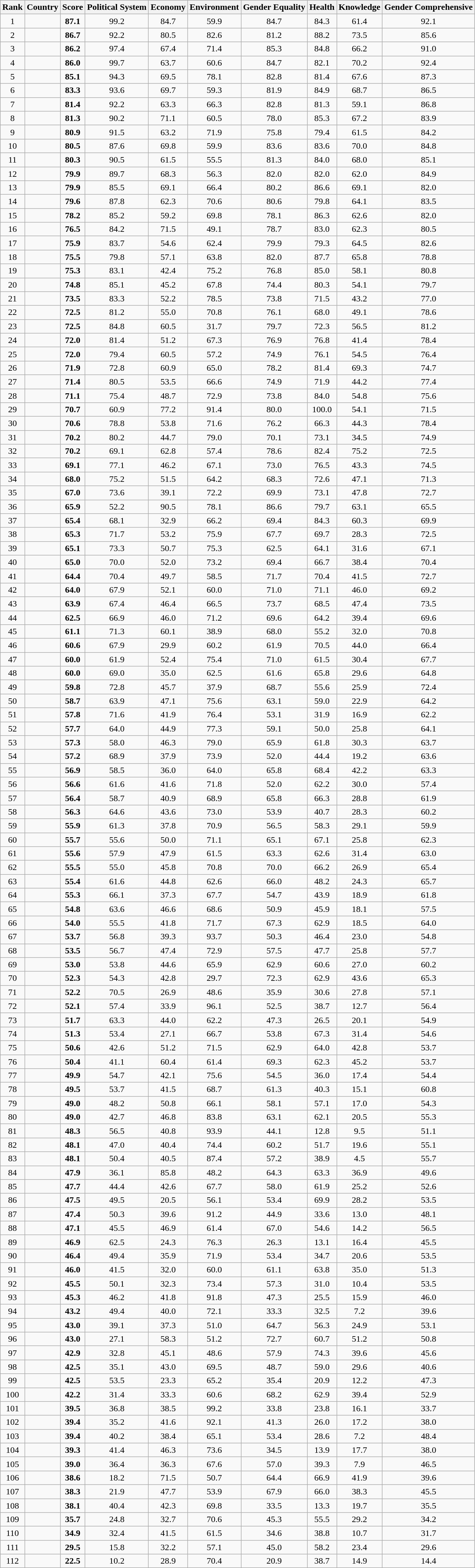<table class="wikitable sortable" style="text-align:center;">
<tr>
<th data-sort-type="number"><strong>Rank</strong></th>
<th data-sort-type="text"><strong>Country</strong></th>
<th data-sort-type="number"><strong>Score</strong></th>
<th data-sort-type="number"><strong>Political System</strong></th>
<th data-sort-type="number"><strong>Economy</strong></th>
<th data-sort-type="number"><strong>Environment</strong></th>
<th data-sort-type="number"><strong>Gender Equality</strong></th>
<th data-sort-type="number"><strong>Health</strong></th>
<th data-sort-type="number"><strong>Knowledge</strong></th>
<th data-sort-type="number"><strong>Gender Comprehensive</strong></th>
</tr>
<tr>
<td>1</td>
<td style="text-align:left;"></td>
<td><strong>87.1</strong></td>
<td>99.2</td>
<td>84.7</td>
<td>59.9</td>
<td>84.7</td>
<td>84.3</td>
<td>61.4</td>
<td>92.1</td>
</tr>
<tr>
<td>2</td>
<td style="text-align:left;"></td>
<td><strong>86.7</strong></td>
<td>92.2</td>
<td>80.5</td>
<td>82.6</td>
<td>81.2</td>
<td>88.2</td>
<td>73.5</td>
<td>85.6</td>
</tr>
<tr>
<td>3</td>
<td style="text-align:left;"></td>
<td><strong>86.2</strong></td>
<td>97.4</td>
<td>67.4</td>
<td>71.4</td>
<td>85.3</td>
<td>84.8</td>
<td>66.2</td>
<td>91.0</td>
</tr>
<tr>
<td>4</td>
<td style="text-align:left;"></td>
<td><strong>86.0</strong></td>
<td>99.7</td>
<td>63.7</td>
<td>60.6</td>
<td>84.7</td>
<td>82.1</td>
<td>70.2</td>
<td>92.4</td>
</tr>
<tr>
<td>5</td>
<td style="text-align:left;"></td>
<td><strong>85.1</strong></td>
<td>94.3</td>
<td>69.5</td>
<td>78.1</td>
<td>82.8</td>
<td>81.4</td>
<td>67.6</td>
<td>87.3</td>
</tr>
<tr>
<td>6</td>
<td style="text-align:left;"></td>
<td><strong>83.3</strong></td>
<td>93.6</td>
<td>69.7</td>
<td>59.3</td>
<td>81.9</td>
<td>84.9</td>
<td>68.7</td>
<td>86.5</td>
</tr>
<tr>
<td>7</td>
<td style="text-align:left;"></td>
<td><strong>81.4</strong></td>
<td>92.2</td>
<td>63.3</td>
<td>66.3</td>
<td>82.8</td>
<td>81.3</td>
<td>59.1</td>
<td>86.8</td>
</tr>
<tr>
<td>8</td>
<td style="text-align:left;"></td>
<td><strong>81.3</strong></td>
<td>90.2</td>
<td>71.1</td>
<td>60.5</td>
<td>78.0</td>
<td>85.3</td>
<td>67.2</td>
<td>83.9</td>
</tr>
<tr>
<td>9</td>
<td style="text-align:left;"></td>
<td><strong>80.9</strong></td>
<td>91.5</td>
<td>63.2</td>
<td>71.9</td>
<td>75.8</td>
<td>79.4</td>
<td>61.5</td>
<td>84.2</td>
</tr>
<tr>
<td>10</td>
<td style="text-align:left;"></td>
<td><strong>80.5</strong></td>
<td>87.6</td>
<td>69.8</td>
<td>59.9</td>
<td>83.6</td>
<td>83.6</td>
<td>70.0</td>
<td>84.8</td>
</tr>
<tr>
<td>11</td>
<td style="text-align:left;"></td>
<td><strong>80.3</strong></td>
<td>90.5</td>
<td>61.5</td>
<td>55.5</td>
<td>81.3</td>
<td>84.0</td>
<td>68.0</td>
<td>85.1</td>
</tr>
<tr>
<td>12</td>
<td style="text-align:left;"></td>
<td><strong>79.9</strong></td>
<td>89.7</td>
<td>68.3</td>
<td>56.3</td>
<td>82.0</td>
<td>82.0</td>
<td>62.0</td>
<td>84.9</td>
</tr>
<tr>
<td>13</td>
<td style="text-align:left;"></td>
<td><strong>79.9</strong></td>
<td>85.5</td>
<td>69.1</td>
<td>66.4</td>
<td>80.2</td>
<td>86.6</td>
<td>69.1</td>
<td>82.0</td>
</tr>
<tr>
<td>14</td>
<td style="text-align:left;"></td>
<td><strong>79.6</strong></td>
<td>87.8</td>
<td>62.3</td>
<td>70.6</td>
<td>80.6</td>
<td>79.8</td>
<td>64.1</td>
<td>83.5</td>
</tr>
<tr>
<td>15</td>
<td style="text-align:left;"></td>
<td><strong>78.2</strong></td>
<td>85.2</td>
<td>59.2</td>
<td>69.8</td>
<td>78.1</td>
<td>86.3</td>
<td>62.6</td>
<td>82.0</td>
</tr>
<tr>
<td>16</td>
<td style="text-align:left;"></td>
<td><strong>76.5</strong></td>
<td>84.2</td>
<td>71.5</td>
<td>49.1</td>
<td>78.7</td>
<td>83.0</td>
<td>62.3</td>
<td>80.5</td>
</tr>
<tr>
<td>17</td>
<td style="text-align:left;"></td>
<td><strong>75.9</strong></td>
<td>83.7</td>
<td>54.6</td>
<td>62.4</td>
<td>79.9</td>
<td>79.3</td>
<td>64.5</td>
<td>82.6</td>
</tr>
<tr>
<td>18</td>
<td style="text-align:left;"></td>
<td><strong>75.5</strong></td>
<td>79.8</td>
<td>57.1</td>
<td>63.8</td>
<td>82.0</td>
<td>87.7</td>
<td>65.8</td>
<td>78.8</td>
</tr>
<tr>
<td>19</td>
<td style="text-align:left;"></td>
<td><strong>75.3</strong></td>
<td>83.1</td>
<td>42.4</td>
<td>75.2</td>
<td>76.8</td>
<td>85.0</td>
<td>58.1</td>
<td>80.8</td>
</tr>
<tr>
<td>20</td>
<td style="text-align:left;"></td>
<td><strong>74.8</strong></td>
<td>85.1</td>
<td>45.2</td>
<td>67.8</td>
<td>74.4</td>
<td>80.3</td>
<td>54.1</td>
<td>79.7</td>
</tr>
<tr>
<td>21</td>
<td style="text-align:left;"></td>
<td><strong>73.5</strong></td>
<td>83.3</td>
<td>52.2</td>
<td>78.5</td>
<td>73.8</td>
<td>71.5</td>
<td>43.2</td>
<td>77.0</td>
</tr>
<tr>
<td>22</td>
<td style="text-align:left;"></td>
<td><strong>72.5</strong></td>
<td>81.2</td>
<td>55.0</td>
<td>70.8</td>
<td>76.1</td>
<td>68.0</td>
<td>49.1</td>
<td>78.6</td>
</tr>
<tr>
<td>23</td>
<td style="text-align:left;"></td>
<td><strong>72.5</strong></td>
<td>84.8</td>
<td>60.5</td>
<td>31.7</td>
<td>79.7</td>
<td>72.3</td>
<td>56.5</td>
<td>81.2</td>
</tr>
<tr>
<td>24</td>
<td style="text-align:left;"></td>
<td><strong>72.0</strong></td>
<td>81.4</td>
<td>51.2</td>
<td>67.3</td>
<td>76.9</td>
<td>76.8</td>
<td>41.4</td>
<td>78.4</td>
</tr>
<tr>
<td>25</td>
<td style="text-align:left;"></td>
<td><strong>72.0</strong></td>
<td>79.4</td>
<td>60.5</td>
<td>57.2</td>
<td>74.9</td>
<td>76.1</td>
<td>54.5</td>
<td>76.4</td>
</tr>
<tr>
<td>26</td>
<td style="text-align:left;"></td>
<td><strong>71.9</strong></td>
<td>72.8</td>
<td>60.9</td>
<td>65.0</td>
<td>78.2</td>
<td>81.4</td>
<td>69.3</td>
<td>74.7</td>
</tr>
<tr>
<td>27</td>
<td style="text-align:left;"></td>
<td><strong>71.4</strong></td>
<td>80.5</td>
<td>53.5</td>
<td>66.6</td>
<td>74.9</td>
<td>71.9</td>
<td>44.2</td>
<td>77.4</td>
</tr>
<tr>
<td>28</td>
<td style="text-align:left;"></td>
<td><strong>71.1</strong></td>
<td>75.4</td>
<td>48.7</td>
<td>72.9</td>
<td>73.8</td>
<td>84.0</td>
<td>54.8</td>
<td>75.6</td>
</tr>
<tr>
<td>29</td>
<td style="text-align:left;"></td>
<td><strong>70.7</strong></td>
<td>60.9</td>
<td>77.2</td>
<td>91.4</td>
<td>80.0</td>
<td>100.0</td>
<td>54.1</td>
<td>71.5</td>
</tr>
<tr>
<td>30</td>
<td style="text-align:left;"></td>
<td><strong>70.6</strong></td>
<td>78.8</td>
<td>53.8</td>
<td>71.6</td>
<td>76.2</td>
<td>66.3</td>
<td>44.3</td>
<td>78.4</td>
</tr>
<tr>
<td>31</td>
<td style="text-align:left;"></td>
<td><strong>70.2</strong></td>
<td>80.2</td>
<td>44.7</td>
<td>79.0</td>
<td>70.1</td>
<td>73.1</td>
<td>34.5</td>
<td>74.9</td>
</tr>
<tr>
<td>32</td>
<td style="text-align:left;"></td>
<td><strong>70.2</strong></td>
<td>69.1</td>
<td>62.8</td>
<td>57.4</td>
<td>78.6</td>
<td>82.4</td>
<td>75.2</td>
<td>72.5</td>
</tr>
<tr>
<td>33</td>
<td style="text-align:left;"></td>
<td><strong>69.1</strong></td>
<td>77.1</td>
<td>46.2</td>
<td>67.1</td>
<td>73.0</td>
<td>76.5</td>
<td>43.3</td>
<td>74.5</td>
</tr>
<tr>
<td>34</td>
<td style="text-align:left;"></td>
<td><strong>68.0</strong></td>
<td>75.2</td>
<td>51.5</td>
<td>64.2</td>
<td>68.3</td>
<td>72.6</td>
<td>47.1</td>
<td>71.3</td>
</tr>
<tr>
<td>35</td>
<td style="text-align:left;"></td>
<td><strong>67.0</strong></td>
<td>73.6</td>
<td>39.1</td>
<td>72.2</td>
<td>69.9</td>
<td>73.1</td>
<td>47.8</td>
<td>72.7</td>
</tr>
<tr>
<td>36</td>
<td style="text-align:left;"></td>
<td><strong>65.9</strong></td>
<td>52.2</td>
<td>90.5</td>
<td>78.1</td>
<td>86.6</td>
<td>79.7</td>
<td>63.1</td>
<td>65.5</td>
</tr>
<tr>
<td>37</td>
<td style="text-align:left;"></td>
<td><strong>65.4</strong></td>
<td>68.1</td>
<td>32.9</td>
<td>66.2</td>
<td>69.4</td>
<td>84.3</td>
<td>60.3</td>
<td>69.9</td>
</tr>
<tr>
<td>38</td>
<td style="text-align:left;"></td>
<td><strong>65.3</strong></td>
<td>71.7</td>
<td>53.2</td>
<td>75.9</td>
<td>67.7</td>
<td>69.7</td>
<td>28.3</td>
<td>72.5</td>
</tr>
<tr>
<td>39</td>
<td style="text-align:left;"></td>
<td><strong>65.1</strong></td>
<td>73.3</td>
<td>50.7</td>
<td>75.3</td>
<td>62.5</td>
<td>64.1</td>
<td>31.6</td>
<td>67.1</td>
</tr>
<tr>
<td>40</td>
<td style="text-align:left;"></td>
<td><strong>65.0</strong></td>
<td>70.0</td>
<td>52.0</td>
<td>73.2</td>
<td>69.4</td>
<td>66.7</td>
<td>38.4</td>
<td>70.4</td>
</tr>
<tr>
<td>41</td>
<td style="text-align:left;"></td>
<td><strong>64.4</strong></td>
<td>70.4</td>
<td>49.7</td>
<td>58.5</td>
<td>71.7</td>
<td>70.4</td>
<td>41.5</td>
<td>72.7</td>
</tr>
<tr>
<td>42</td>
<td style="text-align:left;"></td>
<td><strong>64.0</strong></td>
<td>67.9</td>
<td>52.1</td>
<td>60.0</td>
<td>71.0</td>
<td>71.1</td>
<td>46.0</td>
<td>69.2</td>
</tr>
<tr>
<td>43</td>
<td style="text-align:left;"></td>
<td><strong>63.9</strong></td>
<td>67.4</td>
<td>46.4</td>
<td>66.5</td>
<td>73.7</td>
<td>68.5</td>
<td>47.4</td>
<td>73.5</td>
</tr>
<tr>
<td>44</td>
<td style="text-align:left;"></td>
<td><strong>62.5</strong></td>
<td>66.9</td>
<td>46.0</td>
<td>71.2</td>
<td>69.6</td>
<td>64.2</td>
<td>39.4</td>
<td>69.6</td>
</tr>
<tr>
<td>45</td>
<td style="text-align:left;"></td>
<td><strong>61.1</strong></td>
<td>71.3</td>
<td>60.1</td>
<td>38.9</td>
<td>68.0</td>
<td>55.2</td>
<td>32.0</td>
<td>70.8</td>
</tr>
<tr>
<td>46</td>
<td style="text-align:left;"></td>
<td><strong>60.6</strong></td>
<td>67.9</td>
<td>29.9</td>
<td>60.2</td>
<td>61.9</td>
<td>70.5</td>
<td>44.0</td>
<td>66.4</td>
</tr>
<tr>
<td>47</td>
<td style="text-align:left;"></td>
<td><strong>60.0</strong></td>
<td>61.9</td>
<td>52.4</td>
<td>75.4</td>
<td>71.0</td>
<td>61.5</td>
<td>30.4</td>
<td>67.7</td>
</tr>
<tr>
<td>48</td>
<td style="text-align:left;"></td>
<td><strong>60.0</strong></td>
<td>69.0</td>
<td>35.0</td>
<td>62.5</td>
<td>61.6</td>
<td>65.8</td>
<td>29.6</td>
<td>64.8</td>
</tr>
<tr>
<td>49</td>
<td style="text-align:left;"></td>
<td><strong>59.8</strong></td>
<td>72.8</td>
<td>45.7</td>
<td>37.9</td>
<td>68.7</td>
<td>55.6</td>
<td>25.9</td>
<td>72.4</td>
</tr>
<tr>
<td>50</td>
<td style="text-align:left;"></td>
<td><strong>58.7</strong></td>
<td>63.9</td>
<td>47.1</td>
<td>75.6</td>
<td>63.1</td>
<td>59.0</td>
<td>22.9</td>
<td>64.2</td>
</tr>
<tr>
<td>51</td>
<td style="text-align:left;"></td>
<td><strong>57.8</strong></td>
<td>71.6</td>
<td>41.9</td>
<td>76.4</td>
<td>53.1</td>
<td>31.9</td>
<td>16.9</td>
<td>62.2</td>
</tr>
<tr>
<td>52</td>
<td style="text-align:left;"></td>
<td><strong>57.7</strong></td>
<td>64.0</td>
<td>44.9</td>
<td>77.3</td>
<td>59.1</td>
<td>50.0</td>
<td>25.8</td>
<td>64.1</td>
</tr>
<tr>
<td>53</td>
<td style="text-align:left;"></td>
<td><strong>57.3</strong></td>
<td>58.0</td>
<td>46.3</td>
<td>79.0</td>
<td>65.9</td>
<td>61.8</td>
<td>30.3</td>
<td>63.7</td>
</tr>
<tr>
<td>54</td>
<td style="text-align:left;"></td>
<td><strong>57.2</strong></td>
<td>68.9</td>
<td>37.9</td>
<td>73.9</td>
<td>52.0</td>
<td>44.4</td>
<td>19.2</td>
<td>63.6</td>
</tr>
<tr>
<td>55</td>
<td style="text-align:left;"></td>
<td><strong>56.9</strong></td>
<td>58.5</td>
<td>36.0</td>
<td>64.0</td>
<td>65.8</td>
<td>68.4</td>
<td>42.2</td>
<td>63.3</td>
</tr>
<tr>
<td>56</td>
<td style="text-align:left;"></td>
<td><strong>56.6</strong></td>
<td>61.6</td>
<td>41.6</td>
<td>71.8</td>
<td>52.0</td>
<td>62.2</td>
<td>30.0</td>
<td>57.4</td>
</tr>
<tr>
<td>57</td>
<td style="text-align:left;"></td>
<td><strong>56.4</strong></td>
<td>58.7</td>
<td>40.9</td>
<td>68.9</td>
<td>65.8</td>
<td>66.3</td>
<td>28.8</td>
<td>61.9</td>
</tr>
<tr>
<td>58</td>
<td style="text-align:left;"></td>
<td><strong>56.3</strong></td>
<td>64.6</td>
<td>43.6</td>
<td>73.0</td>
<td>53.9</td>
<td>40.7</td>
<td>28.3</td>
<td>60.2</td>
</tr>
<tr>
<td>59</td>
<td style="text-align:left;"></td>
<td><strong>55.9</strong></td>
<td>61.3</td>
<td>37.8</td>
<td>70.9</td>
<td>56.5</td>
<td>58.3</td>
<td>29.1</td>
<td>59.9</td>
</tr>
<tr>
<td>60</td>
<td style="text-align:left;"></td>
<td><strong>55.7</strong></td>
<td>55.6</td>
<td>50.0</td>
<td>71.1</td>
<td>65.1</td>
<td>67.1</td>
<td>25.8</td>
<td>62.3</td>
</tr>
<tr>
<td>61</td>
<td style="text-align:left;"></td>
<td><strong>55.6</strong></td>
<td>57.9</td>
<td>47.9</td>
<td>61.5</td>
<td>63.3</td>
<td>62.6</td>
<td>31.4</td>
<td>63.0</td>
</tr>
<tr>
<td>62</td>
<td style="text-align:left;"></td>
<td><strong>55.5</strong></td>
<td>55.0</td>
<td>45.8</td>
<td>70.8</td>
<td>70.0</td>
<td>66.2</td>
<td>26.9</td>
<td>65.4</td>
</tr>
<tr>
<td>63</td>
<td style="text-align:left;"></td>
<td><strong>55.4</strong></td>
<td>61.6</td>
<td>44.8</td>
<td>62.6</td>
<td>66.0</td>
<td>48.2</td>
<td>24.3</td>
<td>65.7</td>
</tr>
<tr>
<td>64</td>
<td style="text-align:left;"></td>
<td><strong>55.3</strong></td>
<td>66.1</td>
<td>37.3</td>
<td>67.7</td>
<td>54.7</td>
<td>43.9</td>
<td>18.9</td>
<td>61.8</td>
</tr>
<tr>
<td>65</td>
<td style="text-align:left;"></td>
<td><strong>54.8</strong></td>
<td>63.6</td>
<td>46.6</td>
<td>68.6</td>
<td>50.9</td>
<td>45.9</td>
<td>18.1</td>
<td>57.5</td>
</tr>
<tr>
<td>66</td>
<td style="text-align:left;"></td>
<td><strong>54.0</strong></td>
<td>55.5</td>
<td>41.8</td>
<td>71.7</td>
<td>67.3</td>
<td>62.9</td>
<td>18.5</td>
<td>64.0</td>
</tr>
<tr>
<td>67</td>
<td style="text-align:left;"></td>
<td><strong>53.7</strong></td>
<td>56.8</td>
<td>39.3</td>
<td>93.7</td>
<td>50.3</td>
<td>46.4</td>
<td>23.0</td>
<td>54.8</td>
</tr>
<tr>
<td>68</td>
<td style="text-align:left;"></td>
<td><strong>53.5</strong></td>
<td>56.7</td>
<td>47.4</td>
<td>72.9</td>
<td>57.5</td>
<td>47.7</td>
<td>25.8</td>
<td>57.7</td>
</tr>
<tr>
<td>69</td>
<td style="text-align:left;"></td>
<td><strong>53.0</strong></td>
<td>53.8</td>
<td>44.6</td>
<td>65.9</td>
<td>62.9</td>
<td>60.6</td>
<td>27.0</td>
<td>60.2</td>
</tr>
<tr>
<td>70</td>
<td style="text-align:left;"></td>
<td><strong>52.3</strong></td>
<td>54.3</td>
<td>42.8</td>
<td>29.7</td>
<td>72.3</td>
<td>62.9</td>
<td>43.6</td>
<td>65.3</td>
</tr>
<tr>
<td>71</td>
<td style="text-align:left;"></td>
<td><strong>52.2</strong></td>
<td>70.5</td>
<td>26.9</td>
<td>48.6</td>
<td>35.9</td>
<td>30.6</td>
<td>27.8</td>
<td>57.1</td>
</tr>
<tr>
<td>72</td>
<td style="text-align:left;"></td>
<td><strong>52.1</strong></td>
<td>57.4</td>
<td>33.9</td>
<td>96.1</td>
<td>52.5</td>
<td>38.7</td>
<td>12.7</td>
<td>56.4</td>
</tr>
<tr>
<td>73</td>
<td style="text-align:left;"></td>
<td><strong>51.7</strong></td>
<td>63.3</td>
<td>44.0</td>
<td>62.2</td>
<td>47.3</td>
<td>26.5</td>
<td>20.1</td>
<td>54.9</td>
</tr>
<tr>
<td>74</td>
<td style="text-align:left;"></td>
<td><strong>51.3</strong></td>
<td>53.4</td>
<td>27.1</td>
<td>66.7</td>
<td>53.8</td>
<td>67.3</td>
<td>31.4</td>
<td>54.6</td>
</tr>
<tr>
<td>75</td>
<td style="text-align:left;"></td>
<td><strong>50.6</strong></td>
<td>42.6</td>
<td>51.2</td>
<td>71.5</td>
<td>62.9</td>
<td>64.0</td>
<td>42.8</td>
<td>53.7</td>
</tr>
<tr>
<td>76</td>
<td style="text-align:left;"></td>
<td><strong>50.4</strong></td>
<td>41.1</td>
<td>60.4</td>
<td>61.4</td>
<td>69.3</td>
<td>62.3</td>
<td>45.2</td>
<td>53.7</td>
</tr>
<tr>
<td>77</td>
<td style="text-align:left;"></td>
<td><strong>49.9</strong></td>
<td>54.7</td>
<td>42.1</td>
<td>75.6</td>
<td>54.5</td>
<td>36.0</td>
<td>17.4</td>
<td>54.4</td>
</tr>
<tr>
<td>78</td>
<td style="text-align:left;"></td>
<td><strong>49.5</strong></td>
<td>53.7</td>
<td>41.5</td>
<td>68.7</td>
<td>61.3</td>
<td>40.3</td>
<td>15.1</td>
<td>60.8</td>
</tr>
<tr>
<td>79</td>
<td style="text-align:left;"></td>
<td><strong>49.0</strong></td>
<td>48.2</td>
<td>50.8</td>
<td>66.1</td>
<td>58.1</td>
<td>57.1</td>
<td>17.0</td>
<td>54.3</td>
</tr>
<tr>
<td>80</td>
<td style="text-align:left;"></td>
<td><strong>49.0</strong></td>
<td>42.7</td>
<td>46.8</td>
<td>83.8</td>
<td>63.1</td>
<td>62.1</td>
<td>20.5</td>
<td>55.3</td>
</tr>
<tr>
<td>81</td>
<td style="text-align:left;"></td>
<td><strong>48.3</strong></td>
<td>56.5</td>
<td>40.8</td>
<td>93.9</td>
<td>44.1</td>
<td>12.8</td>
<td>9.5</td>
<td>51.1</td>
</tr>
<tr>
<td>82</td>
<td style="text-align:left;"></td>
<td><strong>48.1</strong></td>
<td>47.0</td>
<td>40.4</td>
<td>74.4</td>
<td>60.2</td>
<td>51.7</td>
<td>19.6</td>
<td>55.1</td>
</tr>
<tr>
<td>83</td>
<td style="text-align:left;"></td>
<td><strong>48.1</strong></td>
<td>50.4</td>
<td>40.5</td>
<td>87.4</td>
<td>57.2</td>
<td>38.9</td>
<td>4.5</td>
<td>55.7</td>
</tr>
<tr>
<td>84</td>
<td style="text-align:left;"></td>
<td><strong>47.9</strong></td>
<td>36.1</td>
<td>85.8</td>
<td>48.2</td>
<td>64.3</td>
<td>63.3</td>
<td>36.9</td>
<td>49.6</td>
</tr>
<tr>
<td>85</td>
<td style="text-align:left;"></td>
<td><strong>47.7</strong></td>
<td>44.4</td>
<td>42.6</td>
<td>67.7</td>
<td>58.0</td>
<td>61.9</td>
<td>25.2</td>
<td>52.6</td>
</tr>
<tr>
<td>86</td>
<td style="text-align:left;"></td>
<td><strong>47.5</strong></td>
<td>49.5</td>
<td>20.5</td>
<td>56.1</td>
<td>53.4</td>
<td>69.9</td>
<td>28.2</td>
<td>53.5</td>
</tr>
<tr>
<td>87</td>
<td style="text-align:left;"></td>
<td><strong>47.4</strong></td>
<td>50.3</td>
<td>39.6</td>
<td>91.2</td>
<td>44.9</td>
<td>33.6</td>
<td>13.0</td>
<td>48.1</td>
</tr>
<tr>
<td>88</td>
<td style="text-align:left;"></td>
<td><strong>47.1</strong></td>
<td>45.5</td>
<td>46.9</td>
<td>61.4</td>
<td>67.0</td>
<td>54.6</td>
<td>14.2</td>
<td>56.5</td>
</tr>
<tr>
<td>89</td>
<td style="text-align:left;"></td>
<td><strong>46.9</strong></td>
<td>62.5</td>
<td>24.3</td>
<td>76.3</td>
<td>26.3</td>
<td>13.1</td>
<td>16.4</td>
<td>45.5</td>
</tr>
<tr>
<td>90</td>
<td style="text-align:left;"></td>
<td><strong>46.4</strong></td>
<td>49.4</td>
<td>35.9</td>
<td>71.9</td>
<td>53.4</td>
<td>34.7</td>
<td>20.6</td>
<td>53.5</td>
</tr>
<tr>
<td>91</td>
<td style="text-align:left;"></td>
<td><strong>46.0</strong></td>
<td>41.5</td>
<td>32.0</td>
<td>60.0</td>
<td>61.1</td>
<td>63.8</td>
<td>35.0</td>
<td>51.3</td>
</tr>
<tr>
<td>92</td>
<td style="text-align:left;"></td>
<td><strong>45.5</strong></td>
<td>50.1</td>
<td>32.3</td>
<td>73.4</td>
<td>57.3</td>
<td>31.0</td>
<td>10.4</td>
<td>53.5</td>
</tr>
<tr>
<td>93</td>
<td style="text-align:left;"></td>
<td><strong>45.3</strong></td>
<td>46.2</td>
<td>41.8</td>
<td>91.8</td>
<td>47.3</td>
<td>25.5</td>
<td>15.9</td>
<td>46.0</td>
</tr>
<tr>
<td>94</td>
<td style="text-align:left;"></td>
<td><strong>43.2</strong></td>
<td>49.4</td>
<td>40.0</td>
<td>72.1</td>
<td>33.3</td>
<td>32.5</td>
<td>7.2</td>
<td>39.6</td>
</tr>
<tr>
<td>95</td>
<td style="text-align:left;"></td>
<td><strong>43.0</strong></td>
<td>39.1</td>
<td>37.3</td>
<td>51.0</td>
<td>64.7</td>
<td>56.3</td>
<td>24.9</td>
<td>53.1</td>
</tr>
<tr>
<td>96</td>
<td style="text-align:left;"></td>
<td><strong>43.0</strong></td>
<td>27.1</td>
<td>58.3</td>
<td>51.2</td>
<td>72.7</td>
<td>60.7</td>
<td>51.2</td>
<td>50.8</td>
</tr>
<tr>
<td>97</td>
<td style="text-align:left;"></td>
<td><strong>42.9</strong></td>
<td>32.8</td>
<td>45.1</td>
<td>48.6</td>
<td>57.9</td>
<td>74.3</td>
<td>39.6</td>
<td>45.6</td>
</tr>
<tr>
<td>98</td>
<td style="text-align:left;"></td>
<td><strong>42.5</strong></td>
<td>35.1</td>
<td>43.0</td>
<td>69.5</td>
<td>48.7</td>
<td>59.0</td>
<td>29.6</td>
<td>40.6</td>
</tr>
<tr>
<td>99</td>
<td style="text-align:left;"></td>
<td><strong>42.5</strong></td>
<td>53.5</td>
<td>23.3</td>
<td>65.2</td>
<td>35.4</td>
<td>20.9</td>
<td>12.2</td>
<td>47.3</td>
</tr>
<tr>
<td>100</td>
<td style="text-align:left;"></td>
<td><strong>42.2</strong></td>
<td>31.4</td>
<td>33.3</td>
<td>60.6</td>
<td>68.2</td>
<td>62.9</td>
<td>39.4</td>
<td>52.9</td>
</tr>
<tr>
<td>101</td>
<td style="text-align:left;"></td>
<td><strong>39.5</strong></td>
<td>36.8</td>
<td>38.5</td>
<td>99.2</td>
<td>33.8</td>
<td>23.8</td>
<td>16.1</td>
<td>33.7</td>
</tr>
<tr>
<td>102</td>
<td style="text-align:left;"></td>
<td><strong>39.4</strong></td>
<td>35.2</td>
<td>41.6</td>
<td>92.1</td>
<td>41.3</td>
<td>26.0</td>
<td>17.2</td>
<td>38.0</td>
</tr>
<tr>
<td>103</td>
<td style="text-align:left;"></td>
<td><strong>39.4</strong></td>
<td>40.2</td>
<td>38.4</td>
<td>65.1</td>
<td>53.4</td>
<td>28.6</td>
<td>7.2</td>
<td>48.4</td>
</tr>
<tr>
<td>104</td>
<td style="text-align:left;"></td>
<td><strong>39.3</strong></td>
<td>41.4</td>
<td>46.3</td>
<td>73.6</td>
<td>34.5</td>
<td>13.9</td>
<td>17.7</td>
<td>38.0</td>
</tr>
<tr>
<td>105</td>
<td style="text-align:left;"></td>
<td><strong>39.0</strong></td>
<td>36.4</td>
<td>36.3</td>
<td>67.6</td>
<td>57.0</td>
<td>39.3</td>
<td>7.9</td>
<td>46.5</td>
</tr>
<tr>
<td>106</td>
<td style="text-align:left;"></td>
<td><strong>38.6</strong></td>
<td>18.2</td>
<td>71.5</td>
<td>50.7</td>
<td>64.4</td>
<td>66.9</td>
<td>41.9</td>
<td>39.6</td>
</tr>
<tr>
<td>107</td>
<td style="text-align:left;"></td>
<td><strong>38.3</strong></td>
<td>21.9</td>
<td>47.7</td>
<td>53.9</td>
<td>67.9</td>
<td>66.0</td>
<td>38.3</td>
<td>45.5</td>
</tr>
<tr>
<td>108</td>
<td style="text-align:left;"></td>
<td><strong>38.1</strong></td>
<td>40.4</td>
<td>42.3</td>
<td>69.8</td>
<td>33.5</td>
<td>13.3</td>
<td>19.7</td>
<td>35.5</td>
</tr>
<tr>
<td>109</td>
<td style="text-align:left;"></td>
<td><strong>35.7</strong></td>
<td>24.8</td>
<td>32.7</td>
<td>70.6</td>
<td>45.3</td>
<td>55.5</td>
<td>29.2</td>
<td>34.2</td>
</tr>
<tr>
<td>110</td>
<td style="text-align:left;"></td>
<td><strong>34.9</strong></td>
<td>32.4</td>
<td>41.5</td>
<td>61.5</td>
<td>34.6</td>
<td>38.8</td>
<td>10.7</td>
<td>31.7</td>
</tr>
<tr>
<td>111</td>
<td style="text-align:left;"></td>
<td><strong>29.5</strong></td>
<td>15.8</td>
<td>32.2</td>
<td>57.1</td>
<td>45.0</td>
<td>58.2</td>
<td>23.4</td>
<td>29.6</td>
</tr>
<tr>
<td>112</td>
<td style="text-align:left;"></td>
<td><strong>22.5</strong></td>
<td>10.2</td>
<td>28.9</td>
<td>70.4</td>
<td>20.9</td>
<td>38.7</td>
<td>14.9</td>
<td>14.4</td>
</tr>
</table>
